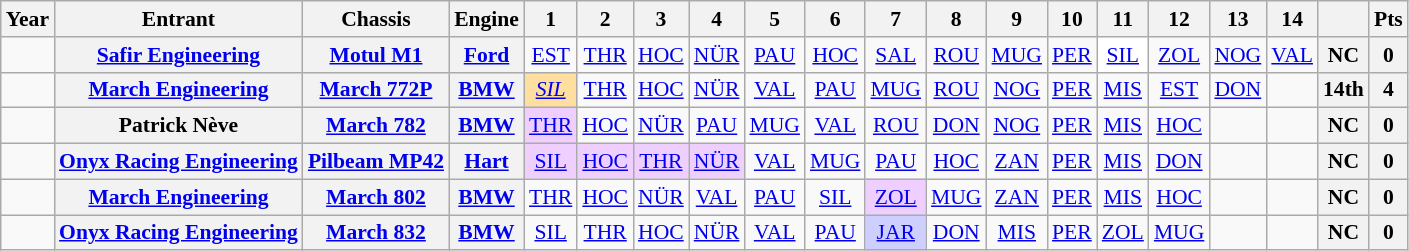<table class="wikitable" style="text-align:center; font-size:90%">
<tr>
<th>Year</th>
<th>Entrant</th>
<th>Chassis</th>
<th>Engine</th>
<th>1</th>
<th>2</th>
<th>3</th>
<th>4</th>
<th>5</th>
<th>6</th>
<th>7</th>
<th>8</th>
<th>9</th>
<th>10</th>
<th>11</th>
<th>12</th>
<th>13</th>
<th>14</th>
<th></th>
<th>Pts</th>
</tr>
<tr>
<td></td>
<th><a href='#'>Safir Engineering</a></th>
<th><a href='#'>Motul M1</a></th>
<th><a href='#'>Ford</a></th>
<td><a href='#'>EST</a></td>
<td><a href='#'>THR</a></td>
<td><a href='#'>HOC</a></td>
<td><a href='#'>NÜR</a></td>
<td><a href='#'>PAU</a></td>
<td><a href='#'>HOC</a></td>
<td><a href='#'>SAL</a></td>
<td><a href='#'>ROU</a></td>
<td><a href='#'>MUG</a></td>
<td><a href='#'>PER</a></td>
<td style="background:#FFFFFF;"><a href='#'>SIL</a><br></td>
<td><a href='#'>ZOL</a></td>
<td><a href='#'>NOG</a></td>
<td><a href='#'>VAL</a></td>
<th>NC</th>
<th>0</th>
</tr>
<tr>
<td></td>
<th><a href='#'>March Engineering</a></th>
<th><a href='#'>March 772P</a></th>
<th><a href='#'>BMW</a></th>
<td style="background:#FFDF9F;"><em><a href='#'>SIL</a></em><br></td>
<td><a href='#'>THR</a></td>
<td><a href='#'>HOC</a></td>
<td><a href='#'>NÜR</a></td>
<td><a href='#'>VAL</a></td>
<td><a href='#'>PAU</a></td>
<td><a href='#'>MUG</a></td>
<td><a href='#'>ROU</a></td>
<td><a href='#'>NOG</a></td>
<td><a href='#'>PER</a></td>
<td><a href='#'>MIS</a></td>
<td><a href='#'>EST</a></td>
<td><a href='#'>DON</a></td>
<td></td>
<th>14th</th>
<th>4</th>
</tr>
<tr>
<td></td>
<th>Patrick Nève</th>
<th><a href='#'>March 782</a></th>
<th><a href='#'>BMW</a></th>
<td style="background:#EFCFFF;"><a href='#'>THR</a><br></td>
<td><a href='#'>HOC</a></td>
<td><a href='#'>NÜR</a></td>
<td><a href='#'>PAU</a></td>
<td><a href='#'>MUG</a></td>
<td><a href='#'>VAL</a></td>
<td><a href='#'>ROU</a></td>
<td><a href='#'>DON</a></td>
<td><a href='#'>NOG</a></td>
<td><a href='#'>PER</a></td>
<td><a href='#'>MIS</a></td>
<td><a href='#'>HOC</a></td>
<td></td>
<td></td>
<th>NC</th>
<th>0</th>
</tr>
<tr>
<td></td>
<th><a href='#'>Onyx Racing Engineering</a></th>
<th><a href='#'>Pilbeam MP42</a></th>
<th><a href='#'>Hart</a></th>
<td style="background:#EFCFFF;"><a href='#'>SIL</a><br></td>
<td style="background:#EFCFFF;"><a href='#'>HOC</a><br></td>
<td style="background:#EFCFFF;"><a href='#'>THR</a><br></td>
<td style="background:#EFCFFF;"><a href='#'>NÜR</a><br></td>
<td><a href='#'>VAL</a></td>
<td><a href='#'>MUG</a></td>
<td><a href='#'>PAU</a></td>
<td><a href='#'>HOC</a></td>
<td><a href='#'>ZAN</a></td>
<td><a href='#'>PER</a></td>
<td><a href='#'>MIS</a></td>
<td><a href='#'>DON</a></td>
<td></td>
<td></td>
<th>NC</th>
<th>0</th>
</tr>
<tr>
<td></td>
<th><a href='#'>March Engineering</a></th>
<th><a href='#'>March 802</a></th>
<th><a href='#'>BMW</a></th>
<td><a href='#'>THR</a></td>
<td><a href='#'>HOC</a></td>
<td><a href='#'>NÜR</a></td>
<td><a href='#'>VAL</a></td>
<td><a href='#'>PAU</a></td>
<td><a href='#'>SIL</a></td>
<td style="background:#EFCFFF;"><a href='#'>ZOL</a><br></td>
<td><a href='#'>MUG</a></td>
<td><a href='#'>ZAN</a></td>
<td><a href='#'>PER</a></td>
<td><a href='#'>MIS</a></td>
<td><a href='#'>HOC</a></td>
<td></td>
<td></td>
<th>NC</th>
<th>0</th>
</tr>
<tr>
<td></td>
<th><a href='#'>Onyx Racing Engineering</a></th>
<th><a href='#'>March 832</a></th>
<th><a href='#'>BMW</a></th>
<td><a href='#'>SIL</a></td>
<td><a href='#'>THR</a></td>
<td><a href='#'>HOC</a></td>
<td><a href='#'>NÜR</a></td>
<td><a href='#'>VAL</a></td>
<td><a href='#'>PAU</a></td>
<td style="background:#CFCFFF;"><a href='#'>JAR</a><br></td>
<td><a href='#'>DON</a></td>
<td><a href='#'>MIS</a></td>
<td><a href='#'>PER</a></td>
<td><a href='#'>ZOL</a></td>
<td><a href='#'>MUG</a></td>
<td></td>
<td></td>
<th>NC</th>
<th>0</th>
</tr>
</table>
